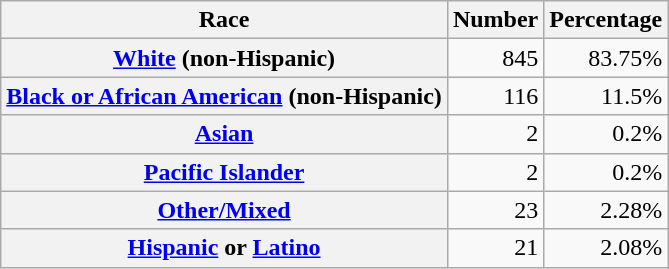<table class="wikitable" style="text-align:right">
<tr>
<th scope="col">Race</th>
<th scope="col">Number</th>
<th scope="col">Percentage</th>
</tr>
<tr>
<th scope="row"><a href='#'>White</a> (non-Hispanic)</th>
<td>845</td>
<td>83.75%</td>
</tr>
<tr>
<th scope="row"><a href='#'>Black or African American</a> (non-Hispanic)</th>
<td>116</td>
<td>11.5%</td>
</tr>
<tr>
<th scope="row"><a href='#'>Asian</a></th>
<td>2</td>
<td>0.2%</td>
</tr>
<tr>
<th scope="row"><a href='#'>Pacific Islander</a></th>
<td>2</td>
<td>0.2%</td>
</tr>
<tr>
<th scope="row"><a href='#'>Other/Mixed</a></th>
<td>23</td>
<td>2.28%</td>
</tr>
<tr>
<th scope="row"><a href='#'>Hispanic</a> or <a href='#'>Latino</a></th>
<td>21</td>
<td>2.08%</td>
</tr>
</table>
